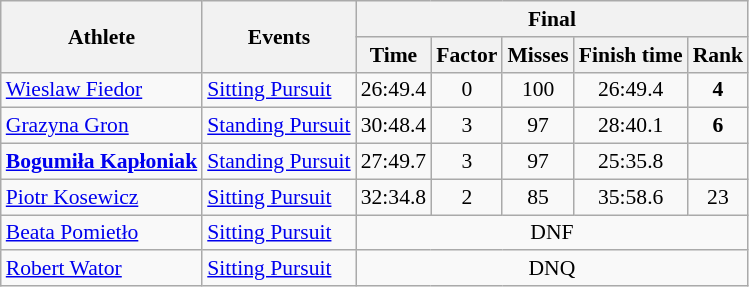<table class="wikitable" style="font-size:90%">
<tr>
<th rowspan="2">Athlete</th>
<th rowspan="2">Events</th>
<th colspan="5">Final</th>
</tr>
<tr>
<th>Time</th>
<th>Factor</th>
<th>Misses</th>
<th>Finish time</th>
<th>Rank</th>
</tr>
<tr>
<td rowspan=1><a href='#'>Wieslaw Fiedor</a></td>
<td><a href='#'>Sitting Pursuit</a></td>
<td align="center">26:49.4</td>
<td align="center">0</td>
<td align="center">100</td>
<td align="center">26:49.4</td>
<td align="center"><strong>4</strong></td>
</tr>
<tr>
<td rowspan=1><a href='#'>Grazyna Gron</a></td>
<td><a href='#'>Standing Pursuit</a></td>
<td align="center">30:48.4</td>
<td align="center">3</td>
<td align="center">97</td>
<td align="center">28:40.1</td>
<td align="center"><strong>6</strong></td>
</tr>
<tr>
<td rowspan=1><strong><a href='#'>Bogumiła Kapłoniak</a></strong></td>
<td><a href='#'>Standing Pursuit</a></td>
<td align="center">27:49.7</td>
<td align="center">3</td>
<td align="center">97</td>
<td align="center">25:35.8</td>
<td align="center"></td>
</tr>
<tr>
<td rowspan=1><a href='#'>Piotr Kosewicz</a></td>
<td><a href='#'>Sitting Pursuit</a></td>
<td align="center">32:34.8</td>
<td align="center">2</td>
<td align="center">85</td>
<td align="center">35:58.6</td>
<td align="center">23</td>
</tr>
<tr>
<td rowspan=1><a href='#'>Beata Pomietło</a></td>
<td><a href='#'>Sitting Pursuit</a></td>
<td align="center" colspan=6>DNF</td>
</tr>
<tr>
<td rowspan=1><a href='#'>Robert Wator</a></td>
<td><a href='#'>Sitting Pursuit</a></td>
<td align="center" colspan=6>DNQ</td>
</tr>
</table>
